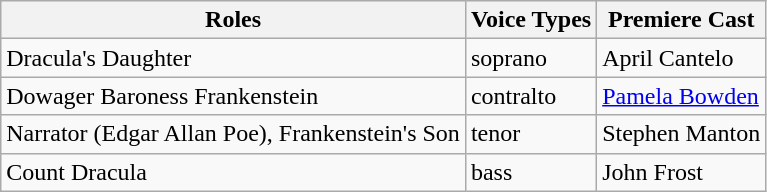<table class="wikitable">
<tr>
<th>Roles</th>
<th>Voice Types</th>
<th>Premiere Cast</th>
</tr>
<tr>
<td>Dracula's Daughter</td>
<td>soprano</td>
<td>April Cantelo</td>
</tr>
<tr>
<td>Dowager Baroness Frankenstein</td>
<td>contralto</td>
<td><a href='#'>Pamela Bowden</a></td>
</tr>
<tr>
<td>Narrator (Edgar Allan Poe), Frankenstein's Son</td>
<td>tenor</td>
<td>Stephen Manton</td>
</tr>
<tr>
<td>Count Dracula</td>
<td>bass</td>
<td>John Frost</td>
</tr>
</table>
